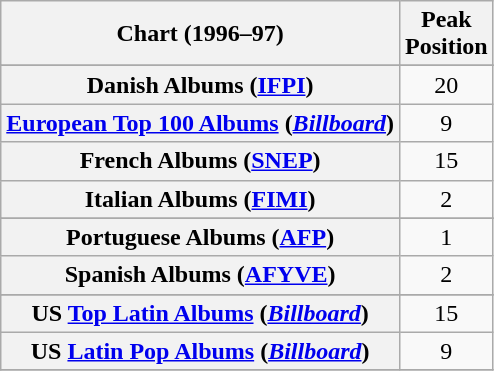<table class="wikitable sortable plainrowheaders" style="text-align:center;">
<tr>
<th>Chart (1996–97)</th>
<th>Peak<br>Position</th>
</tr>
<tr>
</tr>
<tr>
</tr>
<tr>
</tr>
<tr>
<th scope="row">Danish Albums (<a href='#'>IFPI</a>)</th>
<td>20</td>
</tr>
<tr>
<th scope="row"><a href='#'>European Top 100 Albums</a> (<em><a href='#'>Billboard</a></em>)</th>
<td>9</td>
</tr>
<tr>
<th scope="row">French Albums (<a href='#'>SNEP</a>)</th>
<td>15</td>
</tr>
<tr>
<th scope="row">Italian Albums (<a href='#'>FIMI</a>)</th>
<td>2</td>
</tr>
<tr>
</tr>
<tr>
<th scope="row">Portuguese Albums (<a href='#'>AFP</a>)</th>
<td style="text-align:center;">1</td>
</tr>
<tr>
<th scope="row">Spanish Albums (<a href='#'>AFYVE</a>)</th>
<td>2</td>
</tr>
<tr>
</tr>
<tr>
</tr>
<tr>
<th scope="row">US <a href='#'>Top Latin Albums</a> (<em><a href='#'>Billboard</a></em>)</th>
<td>15</td>
</tr>
<tr>
<th scope="row">US <a href='#'>Latin Pop Albums</a> (<em><a href='#'>Billboard</a></em>)</th>
<td>9</td>
</tr>
<tr>
</tr>
</table>
